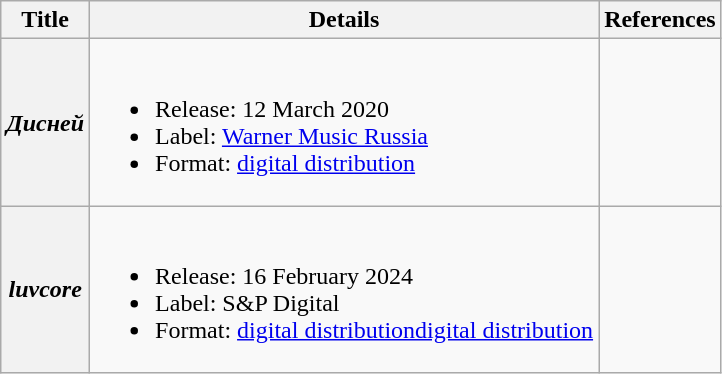<table class="wikitable">
<tr>
<th>Title</th>
<th>Details</th>
<th>References</th>
</tr>
<tr>
<th><strong><em>Дисней</em></strong></th>
<td><br><ul><li>Release: 12 March 2020</li><li>Label: <a href='#'>Warner Music Russia</a></li><li>Format: <a href='#'>digital distribution</a></li></ul></td>
<td></td>
</tr>
<tr>
<th><strong><em>luvcore</em></strong></th>
<td><br><ul><li>Release: 16 February 2024</li><li>Label: S&P Digital</li><li>Format: <a href='#'>digital distributiondigital distribution</a></li></ul></td>
<td></td>
</tr>
</table>
